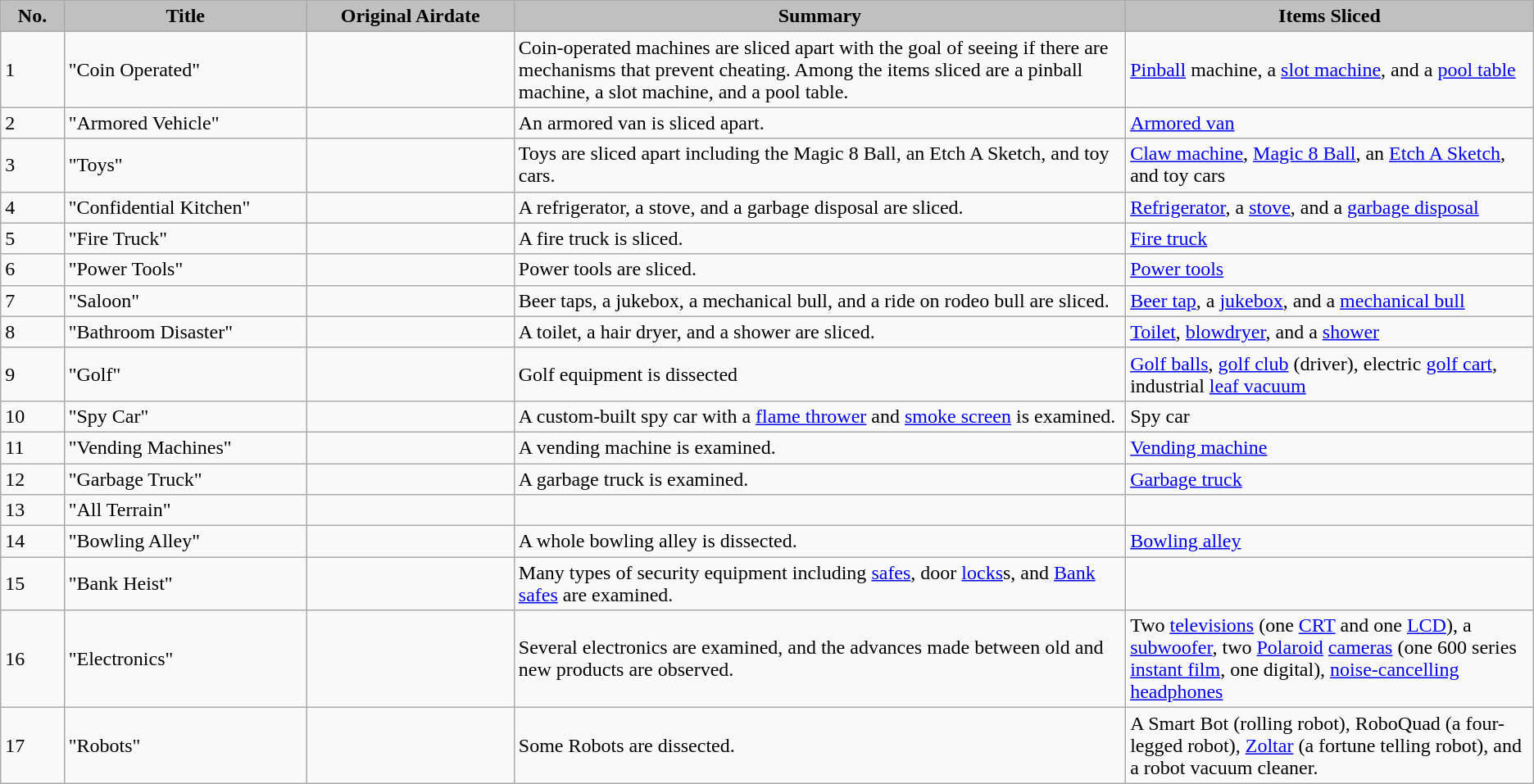<table class="wikitable">
<tr>
<th style="background:silver; width:1%;">No.</th>
<th style="background:silver; width:5%;">Title</th>
<th style="background:silver; width:5%;">Original Airdate</th>
<th style="background:silver; width:15%;">Summary</th>
<th style="background:silver; width:10%;">Items Sliced</th>
</tr>
<tr>
<td>1</td>
<td>"Coin Operated"</td>
<td></td>
<td>Coin-operated machines are sliced apart with the goal of seeing if there are mechanisms that prevent cheating. Among the items sliced are a pinball machine, a slot machine, and a pool table.</td>
<td><a href='#'>Pinball</a> machine, a <a href='#'>slot machine</a>, and a <a href='#'>pool table</a></td>
</tr>
<tr>
<td>2</td>
<td>"Armored Vehicle"</td>
<td></td>
<td>An armored van is sliced apart.</td>
<td><a href='#'>Armored van</a></td>
</tr>
<tr>
<td>3</td>
<td>"Toys"</td>
<td></td>
<td>Toys are sliced apart including the Magic 8 Ball, an Etch A Sketch, and toy cars.</td>
<td><a href='#'>Claw machine</a>, <a href='#'>Magic 8 Ball</a>, an <a href='#'>Etch A Sketch</a>, and toy cars</td>
</tr>
<tr>
<td>4</td>
<td>"Confidential Kitchen"</td>
<td></td>
<td>A refrigerator, a stove, and a garbage disposal are sliced.</td>
<td><a href='#'>Refrigerator</a>, a <a href='#'>stove</a>, and a <a href='#'>garbage disposal</a></td>
</tr>
<tr>
<td>5</td>
<td>"Fire Truck"</td>
<td></td>
<td>A fire truck is sliced.</td>
<td><a href='#'>Fire truck</a></td>
</tr>
<tr>
<td>6</td>
<td>"Power Tools"</td>
<td></td>
<td>Power tools are sliced.</td>
<td><a href='#'>Power tools</a></td>
</tr>
<tr>
<td>7</td>
<td>"Saloon"</td>
<td></td>
<td>Beer taps, a jukebox, a mechanical bull, and a ride on rodeo bull are sliced.</td>
<td><a href='#'>Beer tap</a>, a <a href='#'>jukebox</a>, and a <a href='#'>mechanical bull</a></td>
</tr>
<tr>
<td>8</td>
<td>"Bathroom Disaster"</td>
<td></td>
<td>A toilet, a hair dryer, and a shower are sliced.</td>
<td><a href='#'>Toilet</a>, <a href='#'>blowdryer</a>, and a <a href='#'>shower</a></td>
</tr>
<tr>
<td>9</td>
<td>"Golf"</td>
<td></td>
<td>Golf equipment is dissected</td>
<td><a href='#'>Golf balls</a>, <a href='#'>golf club</a> (driver), electric <a href='#'>golf cart</a>, industrial <a href='#'>leaf vacuum</a></td>
</tr>
<tr>
<td>10</td>
<td>"Spy Car"</td>
<td></td>
<td>A custom-built spy car with a <a href='#'>flame thrower</a> and <a href='#'>smoke screen</a> is examined.</td>
<td>Spy car</td>
</tr>
<tr>
<td>11</td>
<td>"Vending Machines"</td>
<td></td>
<td>A vending machine is examined.</td>
<td><a href='#'>Vending machine</a></td>
</tr>
<tr>
<td>12</td>
<td>"Garbage Truck"</td>
<td></td>
<td>A garbage truck is examined.</td>
<td><a href='#'>Garbage truck</a></td>
</tr>
<tr>
<td>13</td>
<td>"All Terrain"</td>
<td></td>
<td></td>
<td></td>
</tr>
<tr>
<td>14</td>
<td>"Bowling Alley"</td>
<td></td>
<td>A whole bowling alley is dissected.</td>
<td><a href='#'>Bowling alley</a></td>
</tr>
<tr>
<td>15</td>
<td>"Bank Heist"</td>
<td></td>
<td>Many types of security equipment including <a href='#'>safes</a>, door <a href='#'>locks</a>s, and <a href='#'>Bank safes</a> are examined.</td>
<td></td>
</tr>
<tr>
<td>16</td>
<td>"Electronics"</td>
<td></td>
<td>Several electronics are examined, and the advances made between old and new products are observed.</td>
<td>Two <a href='#'>televisions</a> (one <a href='#'>CRT</a> and one <a href='#'>LCD</a>), a <a href='#'>subwoofer</a>, two <a href='#'>Polaroid</a> <a href='#'>cameras</a> (one 600 series <a href='#'>instant film</a>, one digital), <a href='#'>noise-cancelling headphones</a></td>
</tr>
<tr>
<td>17</td>
<td>"Robots"</td>
<td></td>
<td>Some Robots are dissected.</td>
<td>A Smart Bot (rolling robot), RoboQuad (a four-legged robot), <a href='#'>Zoltar</a> (a fortune telling robot), and a robot vacuum cleaner.</td>
</tr>
</table>
